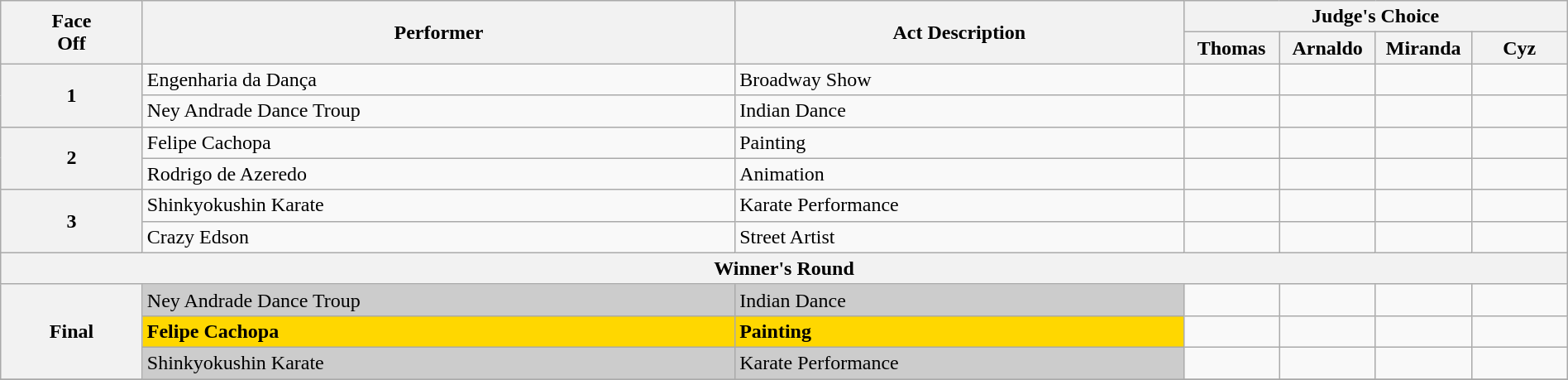<table class="wikitable" width="100%">
<tr>
<th rowspan=2>Face<br>Off</th>
<th rowspan=2>Performer</th>
<th rowspan=2>Act Description</th>
<th colspan=4>Judge's Choice</th>
</tr>
<tr>
<th width="70">Thomas</th>
<th width="70">Arnaldo</th>
<th width="70">Miranda</th>
<th width="70">Cyz</th>
</tr>
<tr>
<th rowspan=2>1</th>
<td>Engenharia da Dança</td>
<td>Broadway Show</td>
<td></td>
<td></td>
<td></td>
<td></td>
</tr>
<tr>
<td>Ney Andrade Dance Troup</td>
<td>Indian Dance</td>
<td></td>
<td></td>
<td></td>
<td></td>
</tr>
<tr>
<th rowspan=2>2</th>
<td>Felipe Cachopa</td>
<td>Painting</td>
<td></td>
<td></td>
<td></td>
<td></td>
</tr>
<tr>
<td>Rodrigo de Azeredo</td>
<td>Animation</td>
<td></td>
<td></td>
<td></td>
<td></td>
</tr>
<tr>
<th rowspan=2>3</th>
<td>Shinkyokushin Karate</td>
<td>Karate Performance</td>
<td></td>
<td></td>
<td></td>
<td></td>
</tr>
<tr>
<td>Crazy Edson</td>
<td>Street Artist</td>
<td></td>
<td></td>
<td></td>
<td></td>
</tr>
<tr>
<th colspan=7>Winner's Round</th>
</tr>
<tr>
<th rowspan=3>Final</th>
<td bgcolor="CCCCCC">Ney Andrade Dance Troup</td>
<td bgcolor="CCCCCC">Indian Dance</td>
<td></td>
<td></td>
<td></td>
<td></td>
</tr>
<tr>
<td bgcolor="FFD700"><strong>Felipe Cachopa</strong></td>
<td bgcolor="FFD700"><strong>Painting</strong></td>
<td></td>
<td></td>
<td></td>
<td></td>
</tr>
<tr>
<td bgcolor="CCCCCC">Shinkyokushin Karate</td>
<td bgcolor="CCCCCC">Karate Performance</td>
<td></td>
<td></td>
<td></td>
<td></td>
</tr>
<tr>
</tr>
</table>
